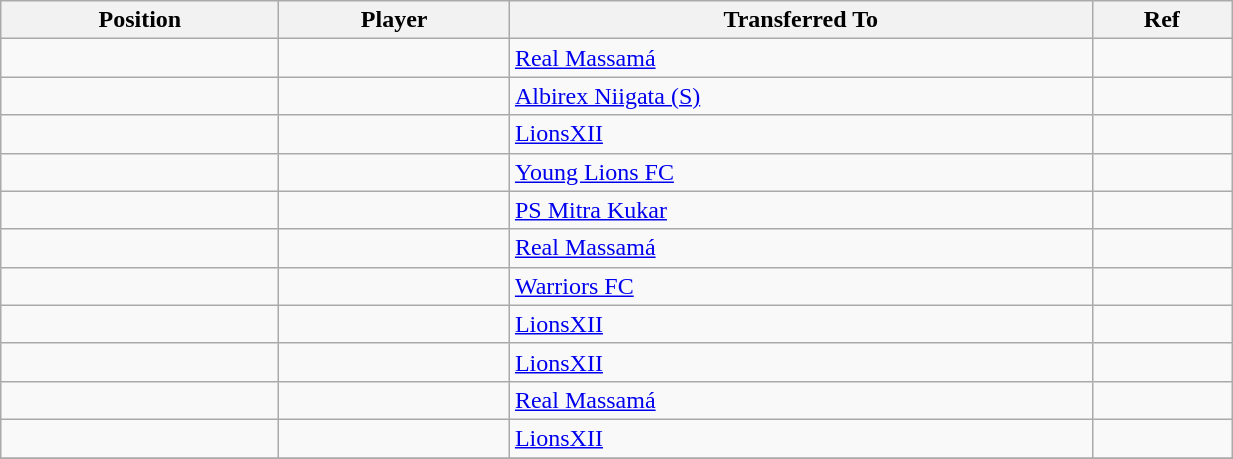<table class="wikitable sortable" style="width:65%; text-align:center; font-size:100%; text-align:left;">
<tr>
<th><strong>Position</strong></th>
<th><strong>Player</strong></th>
<th><strong>Transferred To</strong></th>
<th><strong>Ref</strong></th>
</tr>
<tr>
<td></td>
<td></td>
<td> <a href='#'>Real Massamá</a></td>
<td></td>
</tr>
<tr>
<td></td>
<td></td>
<td> <a href='#'>Albirex Niigata (S)</a></td>
<td></td>
</tr>
<tr>
<td></td>
<td></td>
<td> <a href='#'>LionsXII</a></td>
<td></td>
</tr>
<tr>
<td></td>
<td></td>
<td> <a href='#'>Young Lions FC</a></td>
<td></td>
</tr>
<tr>
<td></td>
<td></td>
<td> <a href='#'>PS Mitra Kukar</a></td>
<td></td>
</tr>
<tr>
<td></td>
<td></td>
<td> <a href='#'>Real Massamá</a></td>
<td></td>
</tr>
<tr>
<td></td>
<td></td>
<td> <a href='#'>Warriors FC</a></td>
<td></td>
</tr>
<tr>
<td></td>
<td></td>
<td> <a href='#'>LionsXII</a></td>
<td></td>
</tr>
<tr>
<td></td>
<td></td>
<td> <a href='#'>LionsXII</a></td>
<td></td>
</tr>
<tr>
<td></td>
<td></td>
<td> <a href='#'>Real Massamá</a></td>
<td></td>
</tr>
<tr>
<td></td>
<td></td>
<td> <a href='#'>LionsXII</a></td>
<td></td>
</tr>
<tr>
</tr>
</table>
